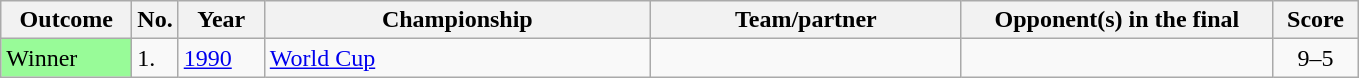<table class="wikitable sortable">
<tr>
<th width="80">Outcome</th>
<th width="20">No.</th>
<th width="50">Year</th>
<th style="width:250px;">Championship</th>
<th style="width:200px;">Team/partner</th>
<th style="width:200px;">Opponent(s) in the final</th>
<th style="width:50px;">Score</th>
</tr>
<tr>
<td style="background:#98fb98;">Winner</td>
<td>1.</td>
<td><a href='#'>1990</a></td>
<td><a href='#'>World Cup</a></td>
<td></td>
<td></td>
<td align="center">9–5</td>
</tr>
</table>
